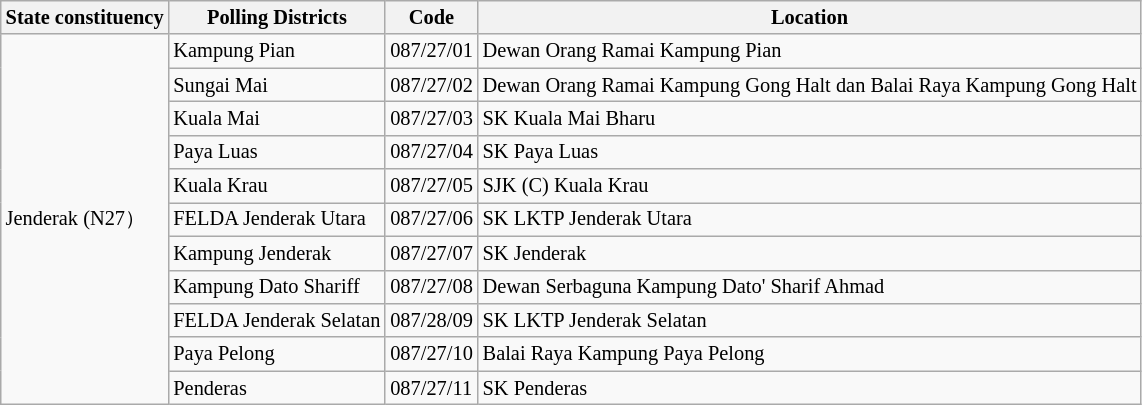<table class="wikitable sortable mw-collapsible" style="white-space:nowrap;font-size:85%">
<tr>
<th>State constituency</th>
<th>Polling Districts</th>
<th>Code</th>
<th>Location</th>
</tr>
<tr>
<td rowspan="11">Jenderak (N27）</td>
<td>Kampung Pian</td>
<td>087/27/01</td>
<td>Dewan Orang Ramai Kampung Pian</td>
</tr>
<tr>
<td>Sungai Mai</td>
<td>087/27/02</td>
<td>Dewan Orang Ramai Kampung Gong Halt dan Balai Raya Kampung Gong Halt</td>
</tr>
<tr>
<td>Kuala Mai</td>
<td>087/27/03</td>
<td>SK Kuala Mai Bharu</td>
</tr>
<tr>
<td>Paya Luas</td>
<td>087/27/04</td>
<td>SK Paya Luas</td>
</tr>
<tr>
<td>Kuala Krau</td>
<td>087/27/05</td>
<td>SJK (C) Kuala Krau</td>
</tr>
<tr>
<td>FELDA Jenderak Utara</td>
<td>087/27/06</td>
<td>SK LKTP Jenderak Utara</td>
</tr>
<tr>
<td>Kampung Jenderak</td>
<td>087/27/07</td>
<td>SK Jenderak</td>
</tr>
<tr>
<td>Kampung Dato Shariff</td>
<td>087/27/08</td>
<td>Dewan Serbaguna Kampung Dato' Sharif Ahmad</td>
</tr>
<tr>
<td>FELDA Jenderak Selatan</td>
<td>087/28/09</td>
<td>SK LKTP Jenderak Selatan</td>
</tr>
<tr>
<td>Paya Pelong</td>
<td>087/27/10</td>
<td>Balai Raya Kampung Paya Pelong</td>
</tr>
<tr>
<td>Penderas</td>
<td>087/27/11</td>
<td>SK Penderas</td>
</tr>
</table>
